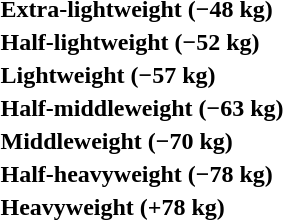<table>
<tr>
<th rowspan=2 style="text-align:left;">Extra-lightweight (−48 kg)</th>
<td rowspan=2></td>
<td rowspan=2></td>
<td></td>
</tr>
<tr>
<td></td>
</tr>
<tr>
<th rowspan=2 style="text-align:left;">Half-lightweight (−52 kg)</th>
<td rowspan=2></td>
<td rowspan=2></td>
<td></td>
</tr>
<tr>
<td></td>
</tr>
<tr>
<th rowspan=2 style="text-align:left;">Lightweight (−57 kg)</th>
<td rowspan=2></td>
<td rowspan=2></td>
<td></td>
</tr>
<tr>
<td></td>
</tr>
<tr>
<th rowspan=2 style="text-align:left;">Half-middleweight (−63 kg)</th>
<td rowspan=2></td>
<td rowspan=2></td>
<td></td>
</tr>
<tr>
<td></td>
</tr>
<tr>
<th rowspan=2 style="text-align:left;">Middleweight (−70 kg)</th>
<td rowspan=2></td>
<td rowspan=2></td>
<td></td>
</tr>
<tr>
<td></td>
</tr>
<tr>
<th rowspan=2 style="text-align:left;">Half-heavyweight (−78 kg)</th>
<td rowspan=2></td>
<td rowspan=2></td>
<td></td>
</tr>
<tr>
<td></td>
</tr>
<tr>
<th rowspan=2 style="text-align:left;">Heavyweight (+78 kg)</th>
<td rowspan=2></td>
<td rowspan=2></td>
<td></td>
</tr>
<tr>
<td></td>
</tr>
</table>
